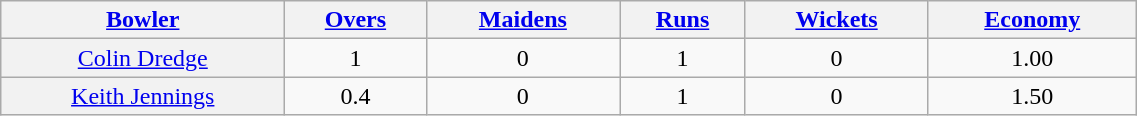<table border="1" cellpadding="1" cellspacing="0" style="border: gray solid 1px; border-collapse: collapse; text-align: center; width: 60%;" class=wikitable>
<tr>
<th scope="col" width="25%"><a href='#'>Bowler</a></th>
<th scope="col"><a href='#'>Overs</a></th>
<th scope="col"><a href='#'>Maidens</a></th>
<th scope="col"><a href='#'>Runs</a></th>
<th scope="col"><a href='#'>Wickets</a></th>
<th scope="col"><a href='#'>Economy</a></th>
</tr>
<tr>
<th scope="row" style="font-weight: normal;"><a href='#'>Colin Dredge</a></th>
<td>1</td>
<td>0</td>
<td>1</td>
<td>0</td>
<td>1.00</td>
</tr>
<tr>
<th scope="row" style="font-weight: normal;"><a href='#'>Keith Jennings</a></th>
<td>0.4</td>
<td>0</td>
<td>1</td>
<td>0</td>
<td>1.50</td>
</tr>
</table>
